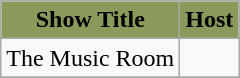<table class="wikitable" style="text-align:center">
<tr style="background: #8a9a5b" align="center">
<td><strong>Show Title</strong></td>
<td><strong>Host</strong></td>
</tr>
<tr>
<td>The Music Room</td>
<td></td>
</tr>
<tr>
</tr>
</table>
